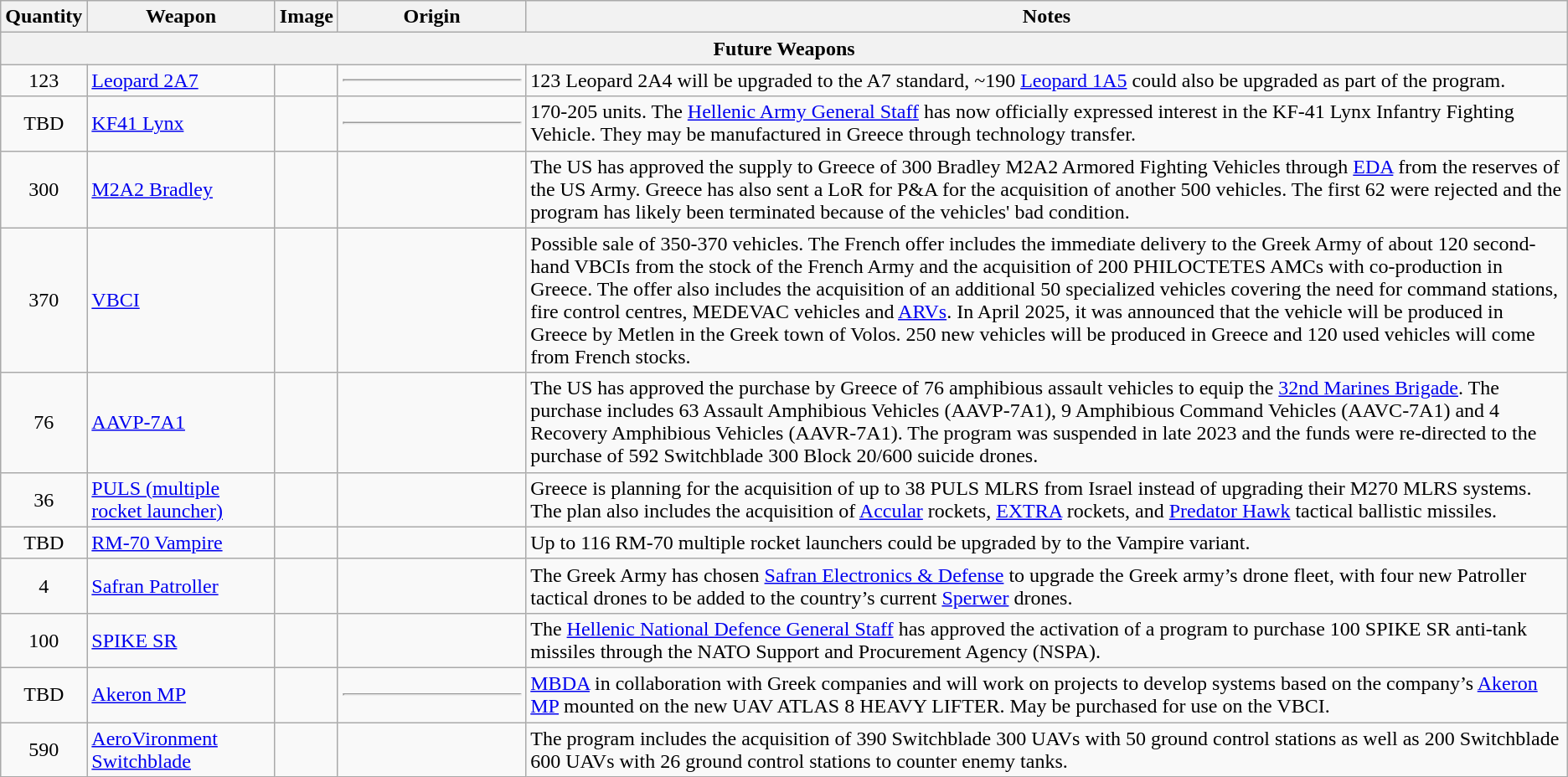<table class="wikitable">
<tr>
<th>Quantity</th>
<th>Weapon</th>
<th>Image</th>
<th>Origin</th>
<th>Notes</th>
</tr>
<tr>
<th colspan="5">Future Weapons</th>
</tr>
<tr>
<td align="center">123</td>
<td style="text-align:left; width:12%"><a href='#'>Leopard 2A7</a></td>
<td></td>
<td style="text-align:left; width:12%"><hr></td>
<td>123 Leopard 2A4 will be upgraded to the A7 standard, ~190 <a href='#'>Leopard 1A5</a> could also be upgraded as part of the program.</td>
</tr>
<tr>
<td align="center">TBD</td>
<td><a href='#'>KF41 Lynx</a></td>
<td></td>
<td><hr></td>
<td>170-205 units. The <a href='#'>Hellenic Army General Staff</a> has now officially expressed interest in the KF-41 Lynx Infantry Fighting Vehicle. They may be manufactured in Greece through technology transfer.</td>
</tr>
<tr>
<td align="center">300</td>
<td><a href='#'>M2A2 Bradley</a></td>
<td></td>
<td></td>
<td>The US has approved the supply to Greece of 300 Bradley M2A2 Armored Fighting Vehicles through <a href='#'>EDA</a> from the reserves of the US Army. Greece has also sent a LoR for P&A for the acquisition of another 500 vehicles. The first 62 were rejected and the program has likely been terminated because of the vehicles' bad condition.</td>
</tr>
<tr>
<td align="center">370</td>
<td><a href='#'>VBCI</a></td>
<td></td>
<td></td>
<td>Possible sale of 350-370 vehicles. The French offer includes the immediate delivery to the Greek Army of about 120 second-hand VBCIs from the stock of the French Army and the acquisition of 200 PHILOCTETES AMCs with co-production in Greece. The offer also includes the acquisition of an additional 50 specialized vehicles covering the need for command stations, fire control centres, MEDEVAC vehicles and <a href='#'>ARVs</a>. In April 2025, it was announced that the vehicle will be produced in Greece by Metlen in the Greek town of Volos. 250 new vehicles will be produced in Greece and 120 used vehicles will come from French stocks.</td>
</tr>
<tr>
<td align="center">76</td>
<td><a href='#'>AAVP-7A1</a></td>
<td></td>
<td></td>
<td>The US has approved the purchase by Greece of 76 amphibious assault vehicles to equip the <a href='#'>32nd Marines Brigade</a>. The purchase includes 63 Assault Amphibious Vehicles (AAVP-7A1), 9 Amphibious Command Vehicles (AAVC-7A1) and 4 Recovery Amphibious Vehicles (AAVR-7A1). The program was suspended in late 2023 and the funds were re-directed to the purchase of 592 Switchblade 300 Block 20/600 suicide drones.</td>
</tr>
<tr>
<td align="center">36</td>
<td><a href='#'>PULS (multiple rocket launcher)</a></td>
<td></td>
<td></td>
<td>Greece is planning for the acquisition of up to 38 PULS MLRS from Israel instead of upgrading their M270 MLRS systems. The plan also includes the acquisition of <a href='#'>Accular</a> rockets, <a href='#'>EXTRA</a> rockets, and <a href='#'>Predator Hawk</a> tactical ballistic missiles.</td>
</tr>
<tr>
<td align="center">TBD</td>
<td><a href='#'>RM-70 Vampire</a></td>
<td></td>
<td></td>
<td>Up to 116 RM-70 multiple rocket launchers could be upgraded by  to the Vampire variant.</td>
</tr>
<tr>
<td align="center">4</td>
<td><a href='#'>Safran Patroller</a></td>
<td></td>
<td></td>
<td>The Greek Army has chosen <a href='#'>Safran Electronics & Defense</a> to upgrade the Greek army’s drone fleet, with four new Patroller tactical drones to be added to the country’s current <a href='#'>Sperwer</a> drones.</td>
</tr>
<tr>
<td align="center">100</td>
<td><a href='#'>SPIKE SR</a></td>
<td></td>
<td></td>
<td>The <a href='#'>Hellenic National Defence General Staff</a> has approved the activation of a program to purchase 100 SPIKE SR anti-tank missiles through the NATO Support and Procurement Agency (NSPA).</td>
</tr>
<tr>
<td align="center">TBD</td>
<td><a href='#'>Akeron MP</a></td>
<td></td>
<td><hr></td>
<td><a href='#'>MBDA</a> in collaboration with Greek companies  and   will work on projects to develop systems based on the company’s <a href='#'>Akeron MP</a> mounted on the new UAV ATLAS 8 HEAVY LIFTER. May be purchased for use on the VBCI. </td>
</tr>
<tr>
<td align="center">590</td>
<td><a href='#'>AeroVironment Switchblade</a></td>
<td></td>
<td></td>
<td>The program includes the acquisition of 390 Switchblade 300 UAVs with 50 ground control stations as well as 200 Switchblade 600 UAVs with 26 ground control stations to counter enemy tanks.</td>
</tr>
</table>
